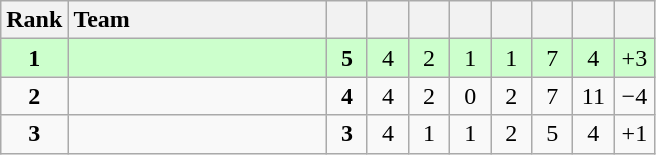<table class="wikitable" style="text-align: center;">
<tr>
<th width=30>Rank</th>
<th width=165 style="text-align:left;">Team</th>
<th width=20></th>
<th width=20></th>
<th width=20></th>
<th width=20></th>
<th width=20></th>
<th width=20></th>
<th width=20></th>
<th width=20></th>
</tr>
<tr style="background:#ccffcc;">
<td><strong>1</strong></td>
<td style="text-align:left;"></td>
<td><strong>5</strong></td>
<td>4</td>
<td>2</td>
<td>1</td>
<td>1</td>
<td>7</td>
<td>4</td>
<td>+3</td>
</tr>
<tr>
<td><strong>2</strong></td>
<td style="text-align:left;"></td>
<td><strong>4</strong></td>
<td>4</td>
<td>2</td>
<td>0</td>
<td>2</td>
<td>7</td>
<td>11</td>
<td>−4</td>
</tr>
<tr>
<td><strong>3</strong></td>
<td style="text-align:left;"></td>
<td><strong>3</strong></td>
<td>4</td>
<td>1</td>
<td>1</td>
<td>2</td>
<td>5</td>
<td>4</td>
<td>+1</td>
</tr>
</table>
